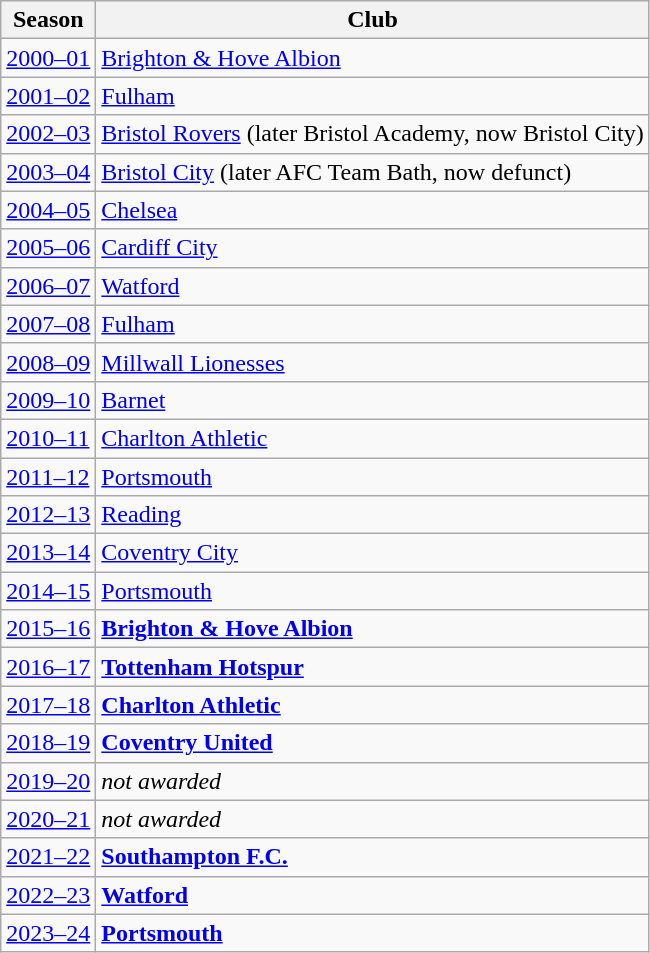<table class="wikitable">
<tr>
<th>Season</th>
<th>Club</th>
</tr>
<tr>
<td><a href='#'>2000–01</a></td>
<td><a href='#'>Brighton & Hove Albion</a></td>
</tr>
<tr>
<td><a href='#'>2001–02</a></td>
<td><a href='#'>Fulham</a></td>
</tr>
<tr>
<td><a href='#'>2002–03</a></td>
<td><a href='#'>Bristol Rovers</a> (later Bristol Academy, now Bristol City)</td>
</tr>
<tr>
<td><a href='#'>2003–04</a></td>
<td><a href='#'>Bristol City</a> (later AFC Team Bath, now defunct)</td>
</tr>
<tr>
<td><a href='#'>2004–05</a></td>
<td><a href='#'>Chelsea</a></td>
</tr>
<tr>
<td><a href='#'>2005–06</a></td>
<td><a href='#'>Cardiff City</a></td>
</tr>
<tr>
<td><a href='#'>2006–07</a></td>
<td><a href='#'>Watford</a></td>
</tr>
<tr>
<td><a href='#'>2007–08</a></td>
<td><a href='#'>Fulham</a></td>
</tr>
<tr>
<td><a href='#'>2008–09</a></td>
<td><a href='#'>Millwall Lionesses</a></td>
</tr>
<tr>
<td><a href='#'>2009–10</a></td>
<td><a href='#'>Barnet</a></td>
</tr>
<tr>
<td><a href='#'>2010–11</a></td>
<td><a href='#'>Charlton Athletic</a></td>
</tr>
<tr>
<td><a href='#'>2011–12</a></td>
<td><a href='#'>Portsmouth</a></td>
</tr>
<tr>
<td><a href='#'>2012–13</a></td>
<td><a href='#'>Reading</a></td>
</tr>
<tr>
<td><a href='#'>2013–14</a></td>
<td><a href='#'>Coventry City</a></td>
</tr>
<tr>
<td><a href='#'>2014–15</a></td>
<td><a href='#'>Portsmouth</a></td>
</tr>
<tr>
<td><a href='#'>2015–16</a></td>
<td><strong><a href='#'>Brighton & Hove Albion</a></strong></td>
</tr>
<tr>
<td><a href='#'>2016–17</a></td>
<td><strong><a href='#'>Tottenham Hotspur</a></strong></td>
</tr>
<tr>
<td><a href='#'>2017–18</a></td>
<td><strong><a href='#'>Charlton Athletic</a></strong></td>
</tr>
<tr>
<td><a href='#'>2018–19</a></td>
<td><strong><a href='#'>Coventry United</a></strong></td>
</tr>
<tr>
<td><a href='#'>2019–20</a></td>
<td><em>not awarded</em></td>
</tr>
<tr>
<td><a href='#'>2020–21</a></td>
<td><em>not awarded</em></td>
</tr>
<tr>
<td><a href='#'>2021–22</a></td>
<td><strong><a href='#'>Southampton F.C.</a></strong></td>
</tr>
<tr>
<td><a href='#'>2022–23</a></td>
<td><strong><a href='#'>Watford</a></strong></td>
</tr>
<tr>
<td><a href='#'>2023–24</a></td>
<td><strong><a href='#'>Portsmouth</a></strong></td>
</tr>
</table>
